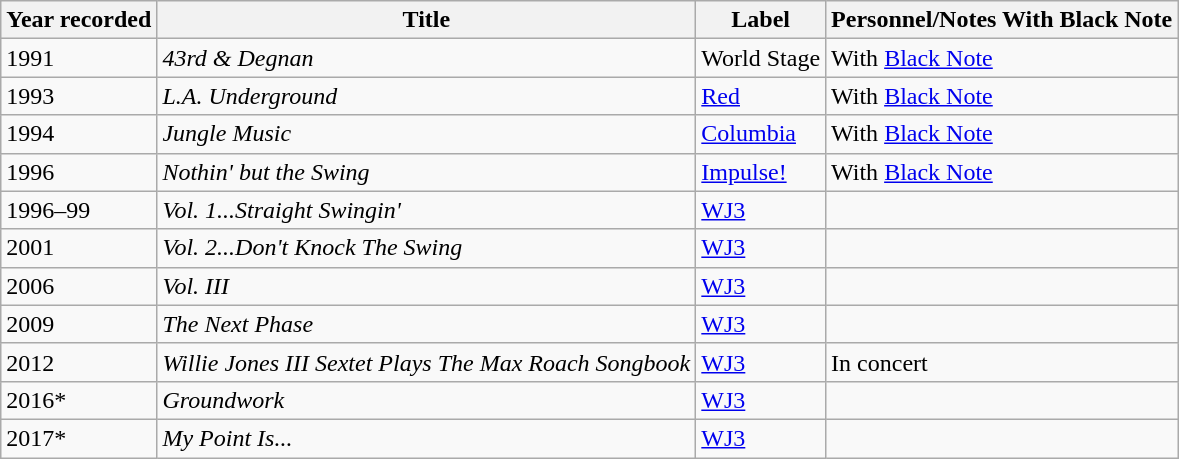<table class="wikitable sortable">
<tr>
<th>Year recorded</th>
<th>Title</th>
<th>Label</th>
<th>Personnel/Notes <strong>With Black Note</strong></th>
</tr>
<tr>
<td>1991</td>
<td><em>43rd & Degnan</em></td>
<td>World Stage</td>
<td>With <a href='#'>Black Note</a></td>
</tr>
<tr>
<td>1993</td>
<td><em>L.A. Underground</em></td>
<td><a href='#'>Red</a></td>
<td>With <a href='#'>Black Note</a></td>
</tr>
<tr>
<td>1994</td>
<td><em>Jungle Music</em></td>
<td><a href='#'>Columbia</a></td>
<td>With <a href='#'>Black Note</a></td>
</tr>
<tr>
<td>1996</td>
<td><em>Nothin' but the Swing</em></td>
<td><a href='#'>Impulse!</a></td>
<td>With <a href='#'>Black Note</a></td>
</tr>
<tr>
<td>1996–99</td>
<td><em>Vol. 1...Straight Swingin' </em></td>
<td><a href='#'>WJ3</a></td>
<td></td>
</tr>
<tr>
<td>2001</td>
<td><em>Vol. 2...Don't Knock The Swing</em></td>
<td><a href='#'>WJ3</a></td>
<td></td>
</tr>
<tr>
<td>2006</td>
<td><em>Vol. III</em></td>
<td><a href='#'>WJ3</a></td>
<td></td>
</tr>
<tr>
<td>2009</td>
<td><em>The Next Phase</em></td>
<td><a href='#'>WJ3</a></td>
<td></td>
</tr>
<tr>
<td>2012</td>
<td><em>Willie Jones III Sextet Plays The Max Roach Songbook</em></td>
<td><a href='#'>WJ3</a></td>
<td>In concert</td>
</tr>
<tr>
<td>2016*</td>
<td><em>Groundwork</em></td>
<td><a href='#'>WJ3</a></td>
<td></td>
</tr>
<tr>
<td>2017*</td>
<td><em>My Point Is...</em></td>
<td><a href='#'>WJ3</a></td>
<td></td>
</tr>
</table>
